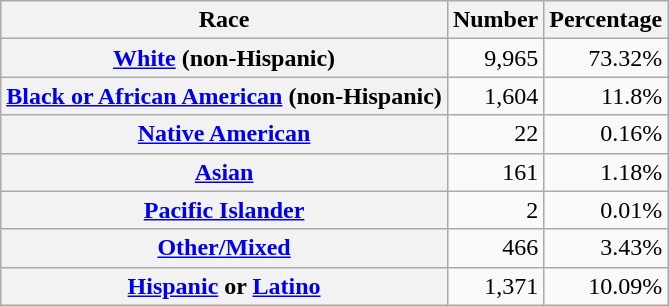<table class="wikitable" style="text-align:right">
<tr>
<th scope="col">Race</th>
<th scope="col">Number</th>
<th scope="col">Percentage</th>
</tr>
<tr>
<th scope="row"><a href='#'>White</a> (non-Hispanic)</th>
<td>9,965</td>
<td>73.32%</td>
</tr>
<tr>
<th scope="row"><a href='#'>Black or African American</a> (non-Hispanic)</th>
<td>1,604</td>
<td>11.8%</td>
</tr>
<tr>
<th scope="row"><a href='#'>Native American</a></th>
<td>22</td>
<td>0.16%</td>
</tr>
<tr>
<th scope="row"><a href='#'>Asian</a></th>
<td>161</td>
<td>1.18%</td>
</tr>
<tr>
<th scope="row"><a href='#'>Pacific Islander</a></th>
<td>2</td>
<td>0.01%</td>
</tr>
<tr>
<th scope="row"><a href='#'>Other/Mixed</a></th>
<td>466</td>
<td>3.43%</td>
</tr>
<tr>
<th scope="row"><a href='#'>Hispanic</a> or <a href='#'>Latino</a></th>
<td>1,371</td>
<td>10.09%</td>
</tr>
</table>
